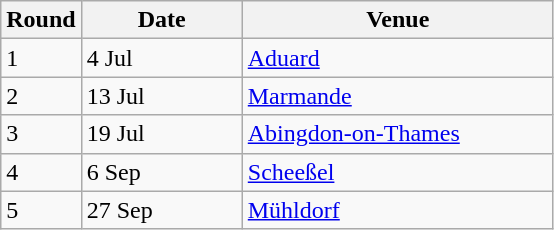<table class="wikitable" style="font-size: 100%">
<tr>
<th width=30>Round</th>
<th width=100>Date</th>
<th width=200>Venue</th>
</tr>
<tr>
<td>1</td>
<td>4 Jul</td>
<td> <a href='#'>Aduard</a></td>
</tr>
<tr>
<td>2</td>
<td>13 Jul</td>
<td> <a href='#'>Marmande</a></td>
</tr>
<tr>
<td>3</td>
<td>19 Jul</td>
<td> <a href='#'>Abingdon-on-Thames</a></td>
</tr>
<tr>
<td>4</td>
<td>6 Sep</td>
<td> <a href='#'>Scheeßel</a></td>
</tr>
<tr>
<td>5</td>
<td>27 Sep</td>
<td> <a href='#'>Mühldorf</a></td>
</tr>
</table>
